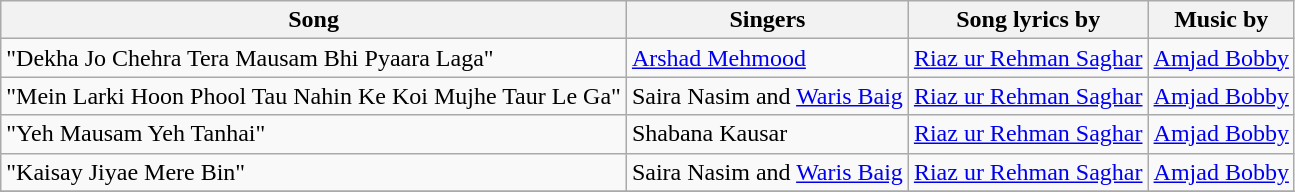<table class="wikitable">
<tr>
<th>Song</th>
<th>Singers</th>
<th>Song lyrics by</th>
<th>Music by</th>
</tr>
<tr>
<td>"Dekha Jo Chehra Tera Mausam Bhi Pyaara Laga"</td>
<td><a href='#'>Arshad Mehmood</a></td>
<td><a href='#'>Riaz ur Rehman Saghar</a></td>
<td><a href='#'>Amjad Bobby</a></td>
</tr>
<tr>
<td>"Mein Larki Hoon Phool Tau Nahin Ke Koi Mujhe Taur Le Ga"</td>
<td>Saira Nasim and <a href='#'>Waris Baig</a></td>
<td><a href='#'>Riaz ur Rehman Saghar</a></td>
<td><a href='#'>Amjad Bobby</a></td>
</tr>
<tr>
<td>"Yeh Mausam Yeh Tanhai"</td>
<td>Shabana Kausar</td>
<td><a href='#'>Riaz ur Rehman Saghar</a></td>
<td><a href='#'>Amjad Bobby</a></td>
</tr>
<tr>
<td>"Kaisay Jiyae Mere Bin"</td>
<td>Saira Nasim and <a href='#'>Waris Baig</a></td>
<td><a href='#'>Riaz ur Rehman Saghar</a></td>
<td><a href='#'>Amjad Bobby</a></td>
</tr>
<tr>
</tr>
</table>
